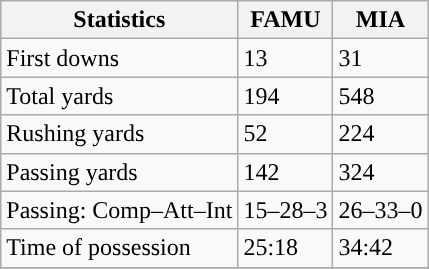<table class="wikitable" style="float: left;">
<tr>
<th>Statistics</th>
<th>FAMU</th>
<th>MIA</th>
</tr>
<tr>
<td>First downs</td>
<td>13</td>
<td>31</td>
</tr>
<tr>
<td>Total yards</td>
<td>194</td>
<td>548</td>
</tr>
<tr>
<td>Rushing yards</td>
<td>52</td>
<td>224</td>
</tr>
<tr>
<td>Passing yards</td>
<td>142</td>
<td>324</td>
</tr>
<tr>
<td>Passing: Comp–Att–Int</td>
<td>15–28–3</td>
<td>26–33–0</td>
</tr>
<tr>
<td>Time of possession</td>
<td>25:18</td>
<td>34:42</td>
</tr>
<tr>
</tr>
</table>
